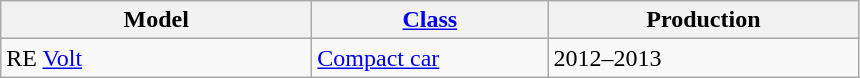<table class="wikitable">
<tr>
<th style="width:200px;">Model</th>
<th style="width:150px;"><a href='#'>Class</a></th>
<th style="width:200px;">Production</th>
</tr>
<tr>
<td valign="top">RE <a href='#'>Volt</a></td>
<td valign="top"><a href='#'>Compact car</a></td>
<td valign="top">2012–2013</td>
</tr>
</table>
